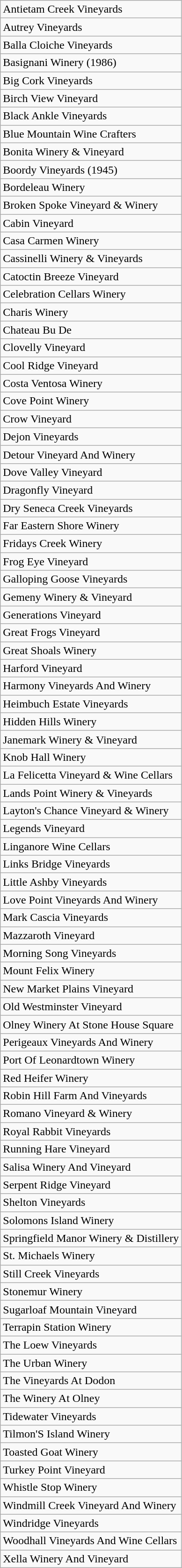<table class="wikitable">
<tr>
<td>Antietam Creek  Vineyards</td>
</tr>
<tr>
<td>Autrey Vineyards</td>
</tr>
<tr>
<td>Balla Cloiche Vineyards</td>
</tr>
<tr>
<td>Basignani Winery (1986)</td>
</tr>
<tr>
<td>Big Cork Vineyards</td>
</tr>
<tr>
<td>Birch View Vineyard</td>
</tr>
<tr>
<td>Black Ankle Vineyards</td>
</tr>
<tr>
<td>Blue Mountain Wine Crafters</td>
</tr>
<tr>
<td>Bonita Winery & Vineyard</td>
</tr>
<tr>
<td>Boordy Vineyards (1945)</td>
</tr>
<tr>
<td>Bordeleau Winery</td>
</tr>
<tr>
<td>Broken Spoke Vineyard & Winery</td>
</tr>
<tr>
<td>Cabin Vineyard</td>
</tr>
<tr>
<td>Casa Carmen Winery</td>
</tr>
<tr>
<td>Cassinelli Winery & Vineyards</td>
</tr>
<tr>
<td>Catoctin Breeze Vineyard</td>
</tr>
<tr>
<td>Celebration Cellars Winery</td>
</tr>
<tr>
<td>Charis Winery</td>
</tr>
<tr>
<td>Chateau Bu De</td>
</tr>
<tr>
<td>Clovelly Vineyard</td>
</tr>
<tr>
<td>Cool Ridge Vineyard</td>
</tr>
<tr>
<td>Costa Ventosa Winery</td>
</tr>
<tr>
<td>Cove Point Winery</td>
</tr>
<tr>
<td>Crow Vineyard</td>
</tr>
<tr>
<td>Dejon Vineyards</td>
</tr>
<tr>
<td>Detour Vineyard And Winery</td>
</tr>
<tr>
<td>Dove Valley Vineyard</td>
</tr>
<tr>
<td>Dragonfly Vineyard</td>
</tr>
<tr>
<td>Dry Seneca Creek Vineyards</td>
</tr>
<tr>
<td>Far Eastern Shore Winery</td>
</tr>
<tr>
<td>Fridays Creek Winery</td>
</tr>
<tr>
<td>Frog Eye Vineyard</td>
</tr>
<tr>
<td>Galloping Goose Vineyards</td>
</tr>
<tr>
<td>Gemeny Winery & Vineyard</td>
</tr>
<tr>
<td>Generations Vineyard</td>
</tr>
<tr>
<td>Great Frogs Vineyard</td>
</tr>
<tr>
<td>Great Shoals Winery</td>
</tr>
<tr>
<td>Harford Vineyard</td>
</tr>
<tr>
<td>Harmony Vineyards And Winery</td>
</tr>
<tr>
<td>Heimbuch Estate Vineyards</td>
</tr>
<tr>
<td>Hidden Hills Winery</td>
</tr>
<tr>
<td>Janemark Winery & Vineyard</td>
</tr>
<tr>
<td>Knob Hall Winery</td>
</tr>
<tr>
<td>La Felicetta Vineyard & Wine Cellars</td>
</tr>
<tr>
<td>Lands Point Winery & Vineyards</td>
</tr>
<tr>
<td>Layton's Chance Vineyard & Winery</td>
</tr>
<tr>
<td>Legends Vineyard</td>
</tr>
<tr>
<td>Linganore Wine Cellars</td>
</tr>
<tr>
<td>Links Bridge Vineyards</td>
</tr>
<tr>
<td>Little Ashby Vineyards</td>
</tr>
<tr>
<td>Love Point Vineyards And Winery</td>
</tr>
<tr>
<td>Mark Cascia Vineyards</td>
</tr>
<tr>
<td>Mazzaroth Vineyard</td>
</tr>
<tr>
<td>Morning Song Vineyards</td>
</tr>
<tr>
<td>Mount Felix Winery</td>
</tr>
<tr>
<td>New Market Plains Vineyard</td>
</tr>
<tr>
<td>Old Westminster Vineyard</td>
</tr>
<tr>
<td>Olney Winery At Stone House Square</td>
</tr>
<tr>
<td>Perigeaux Vineyards And Winery</td>
</tr>
<tr>
<td>Port Of Leonardtown Winery</td>
</tr>
<tr>
<td>Red Heifer Winery</td>
</tr>
<tr>
<td>Robin Hill Farm And Vineyards</td>
</tr>
<tr>
<td>Romano Vineyard & Winery</td>
</tr>
<tr>
<td>Royal Rabbit Vineyards</td>
</tr>
<tr>
<td>Running Hare Vineyard</td>
</tr>
<tr>
<td>Salisa Winery And Vineyard</td>
</tr>
<tr>
<td>Serpent Ridge Vineyard</td>
</tr>
<tr>
<td>Shelton Vineyards</td>
</tr>
<tr>
<td>Solomons Island Winery</td>
</tr>
<tr>
<td>Springfield Manor Winery & Distillery</td>
</tr>
<tr>
<td>St. Michaels Winery</td>
</tr>
<tr>
<td>Still Creek Vineyards</td>
</tr>
<tr>
<td>Stonemur Winery</td>
</tr>
<tr>
<td>Sugarloaf Mountain Vineyard</td>
</tr>
<tr>
<td>Terrapin Station Winery</td>
</tr>
<tr>
<td>The Loew Vineyards</td>
</tr>
<tr>
<td>The Urban Winery</td>
</tr>
<tr>
<td>The Vineyards At Dodon</td>
</tr>
<tr>
<td>The Winery At Olney</td>
</tr>
<tr>
<td>Tidewater Vineyards</td>
</tr>
<tr>
<td>Tilmon'S Island Winery</td>
</tr>
<tr>
<td>Toasted Goat Winery</td>
</tr>
<tr>
<td>Turkey Point Vineyard</td>
</tr>
<tr>
<td>Whistle Stop Winery</td>
</tr>
<tr>
<td>Windmill Creek Vineyard And Winery</td>
</tr>
<tr>
<td>Windridge Vineyards</td>
</tr>
<tr>
<td>Woodhall Vineyards And Wine Cellars</td>
</tr>
<tr>
<td>Xella Winery And Vineyard</td>
</tr>
</table>
